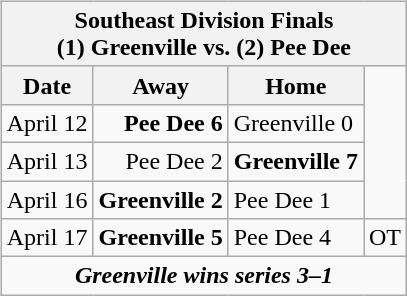<table cellspacing="10">
<tr>
<td valign="top"><br><table class="wikitable">
<tr>
<th bgcolor="#DDDDDD" colspan="4">Southeast Division Finals<br>(1) Greenville vs. (2) Pee Dee</th>
</tr>
<tr>
<th>Date</th>
<th>Away</th>
<th>Home</th>
</tr>
<tr>
<td>April 12</td>
<td align="right"><strong>Pee Dee 6</strong></td>
<td>Greenville 0</td>
</tr>
<tr>
<td>April 13</td>
<td align="right">Pee Dee 2</td>
<td><strong>Greenville 7</strong></td>
</tr>
<tr>
<td>April 16</td>
<td align="right"><strong>Greenville 2</strong></td>
<td>Pee Dee 1</td>
</tr>
<tr>
<td>April 17</td>
<td align="right"><strong>Greenville 5</strong></td>
<td>Pee Dee 4</td>
<td>OT</td>
</tr>
<tr align="center">
<td colspan="4"><strong><em>Greenville wins series 3–1</em></strong></td>
</tr>
</table>
</td>
</tr>
</table>
